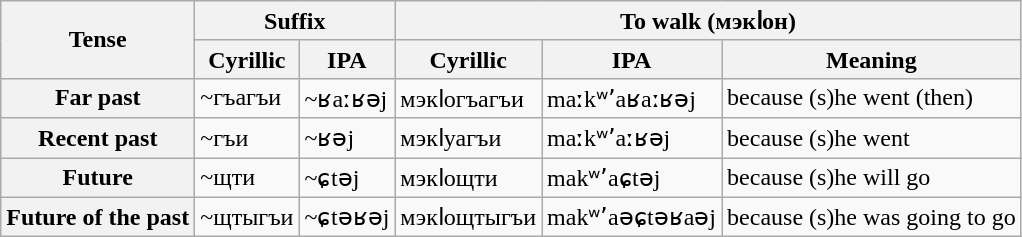<table class="wikitable">
<tr>
<th rowspan=2>Tense</th>
<th colspan=2>Suffix</th>
<th colspan=3>To walk (мэкӏон)</th>
</tr>
<tr>
<th>Cyrillic</th>
<th>IPA</th>
<th>Cyrillic</th>
<th>IPA</th>
<th>Meaning</th>
</tr>
<tr>
<th>Far past</th>
<td>~гъагъи</td>
<td>~ʁaːʁəj</td>
<td>мэкӏогъагъи</td>
<td>maːkʷʼaʁaːʁəj</td>
<td>because (s)he went (then)</td>
</tr>
<tr>
<th>Recent past</th>
<td>~гъи</td>
<td>~ʁəj</td>
<td>мэкӏуагъи</td>
<td>maːkʷʼaːʁəj</td>
<td>because (s)he went</td>
</tr>
<tr>
<th>Future</th>
<td>~щти</td>
<td>~ɕtəj</td>
<td>мэкӏощти</td>
<td>makʷʼaɕtəj</td>
<td>because (s)he will go</td>
</tr>
<tr>
<th>Future of the past</th>
<td>~щтыгъи</td>
<td>~ɕtəʁəj</td>
<td>мэкӏощтыгъи</td>
<td>makʷʼaəɕtəʁaəj</td>
<td>because (s)he was going to go</td>
</tr>
</table>
